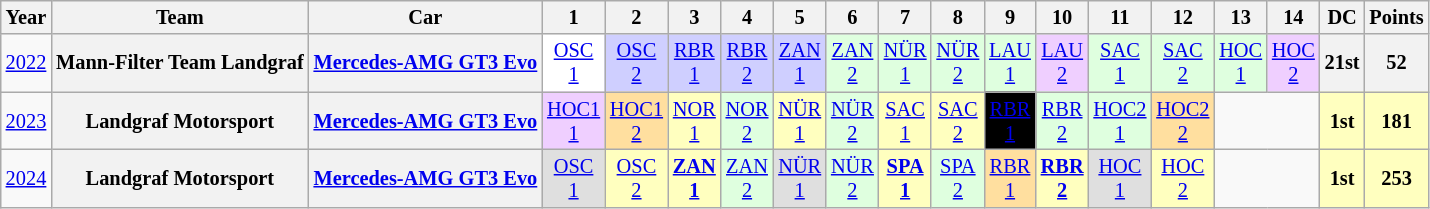<table class="wikitable" style="text-align:center; font-size:85%">
<tr>
<th>Year</th>
<th>Team</th>
<th>Car</th>
<th>1</th>
<th>2</th>
<th>3</th>
<th>4</th>
<th>5</th>
<th>6</th>
<th>7</th>
<th>8</th>
<th>9</th>
<th>10</th>
<th>11</th>
<th>12</th>
<th>13</th>
<th>14</th>
<th>DC</th>
<th>Points</th>
</tr>
<tr>
<td><a href='#'>2022</a></td>
<th nowrap>Mann-Filter Team Landgraf</th>
<th nowrap><a href='#'>Mercedes-AMG GT3 Evo</a></th>
<td style="background:#FFFFFF;"><a href='#'>OSC<br>1</a><br></td>
<td style="background:#CFCFFF;"><a href='#'>OSC<br>2</a><br></td>
<td style="background:#CFCFFF;"><a href='#'>RBR<br>1</a><br></td>
<td style="background:#CFCFFF;"><a href='#'>RBR<br>2</a><br></td>
<td style="background:#CFCFFF;"><a href='#'>ZAN<br>1</a><br></td>
<td style="background:#DFFFDF;"><a href='#'>ZAN<br>2</a><br></td>
<td style="background:#DFFFDF;"><a href='#'>NÜR<br>1</a><br></td>
<td style="background:#DFFFDF;"><a href='#'>NÜR<br>2</a><br></td>
<td style="background:#DFFFDF;"><a href='#'>LAU<br>1</a><br></td>
<td style="background:#EFCFFF;"><a href='#'>LAU<br>2</a><br></td>
<td style="background:#DFFFDF;"><a href='#'>SAC<br>1</a><br></td>
<td style="background:#DFFFDF;"><a href='#'>SAC<br>2</a><br></td>
<td style="background:#DFFFDF;"><a href='#'>HOC<br>1</a><br></td>
<td style="background:#EFCFFF;"><a href='#'>HOC<br>2</a><br></td>
<th>21st</th>
<th>52</th>
</tr>
<tr>
<td><a href='#'>2023</a></td>
<th nowrap>Landgraf Motorsport</th>
<th nowrap><a href='#'>Mercedes-AMG GT3 Evo</a></th>
<td style="background:#EFCFFF;"><a href='#'>HOC1<br>1</a><br></td>
<td style="background:#FFDF9F;"><a href='#'>HOC1<br>2</a><br></td>
<td style="background:#FFFFBF;"><a href='#'>NOR<br>1</a><br></td>
<td style="background:#DFFFDF;"><a href='#'>NOR<br>2</a><br></td>
<td style="background:#FFFFBF;"><a href='#'>NÜR<br>1</a><br></td>
<td style="background:#DFFFDF;"><a href='#'>NÜR<br>2</a><br></td>
<td style="background:#FFFFBF;"><a href='#'>SAC<br>1</a><br></td>
<td style="background:#FFFFBF;"><a href='#'>SAC<br>2</a><br></td>
<td style="background:#000000;color:white"><a href='#'><span>RBR<br>1</span></a><br></td>
<td style="background:#DFFFDF;"><a href='#'>RBR<br>2</a><br></td>
<td style="background:#DFFFDF;"><a href='#'>HOC2<br>1</a><br></td>
<td style="background:#FFDF9F;"><a href='#'>HOC2<br>2</a><br></td>
<td colspan=2></td>
<th style="background:#FFFFBF;">1st</th>
<th style="background:#FFFFBF;">181</th>
</tr>
<tr>
<td><a href='#'>2024</a></td>
<th nowrap>Landgraf Motorsport</th>
<th nowrap><a href='#'>Mercedes-AMG GT3 Evo</a></th>
<td style="background:#DFDFDF;"><a href='#'>OSC<br>1</a><br></td>
<td style="background:#FFFFBF;"><a href='#'>OSC<br>2</a><br></td>
<td style="background:#FFFFBF;"><strong><a href='#'>ZAN<br>1</a></strong><br></td>
<td style="background:#DFFFDF;"><a href='#'>ZAN<br>2</a><br></td>
<td style="background:#DFDFDF;"><a href='#'>NÜR<br>1</a><br></td>
<td style="background:#DFFFDF;"><a href='#'>NÜR<br>2</a><br></td>
<td style="background:#FFFFBF;"><strong><a href='#'>SPA<br>1</a></strong><br></td>
<td style="background:#DFFFDF;"><a href='#'>SPA<br>2</a><br></td>
<td style="background:#FFDF9F;"><a href='#'>RBR<br>1</a><br></td>
<td style="background:#FFFFBF;"><strong><a href='#'>RBR<br>2</a></strong><br></td>
<td style="background:#DFDFDF;"><a href='#'>HOC<br>1</a><br></td>
<td style="background:#FFFFBF;"><a href='#'>HOC<br>2</a><br></td>
<td colspan=2></td>
<th style="background:#FFFFBF;">1st</th>
<th style="background:#FFFFBF;">253</th>
</tr>
</table>
